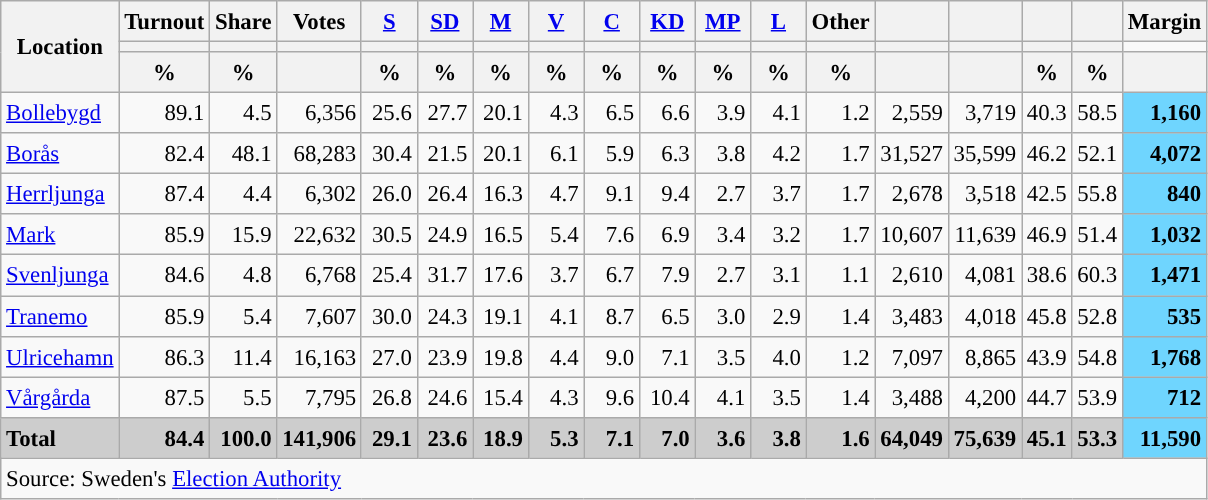<table class="wikitable sortable" style="text-align:right; font-size:95%; line-height:20px;">
<tr>
<th rowspan="3">Location</th>
<th>Turnout</th>
<th>Share</th>
<th>Votes</th>
<th width="30px" class="unsortable"><a href='#'>S</a></th>
<th width="30px" class="unsortable"><a href='#'>SD</a></th>
<th width="30px" class="unsortable"><a href='#'>M</a></th>
<th width="30px" class="unsortable"><a href='#'>V</a></th>
<th width="30px" class="unsortable"><a href='#'>C</a></th>
<th width="30px" class="unsortable"><a href='#'>KD</a></th>
<th width="30px" class="unsortable"><a href='#'>MP</a></th>
<th width="30px" class="unsortable"><a href='#'>L</a></th>
<th width="30px" class="unsortable">Other</th>
<th></th>
<th></th>
<th></th>
<th></th>
<th>Margin</th>
</tr>
<tr>
<th></th>
<th></th>
<th></th>
<th style="background:"></th>
<th style="background:"></th>
<th style="background:"></th>
<th style="background:"></th>
<th style="background:"></th>
<th style="background:"></th>
<th style="background:"></th>
<th style="background:"></th>
<th style="background:"></th>
<th style="background:"></th>
<th style="background:"></th>
<th style="background:"></th>
<th style="background:"></th>
</tr>
<tr>
<th data-sort-type="number">%</th>
<th data-sort-type="number">%</th>
<th></th>
<th data-sort-type="number">%</th>
<th data-sort-type="number">%</th>
<th data-sort-type="number">%</th>
<th data-sort-type="number">%</th>
<th data-sort-type="number">%</th>
<th data-sort-type="number">%</th>
<th data-sort-type="number">%</th>
<th data-sort-type="number">%</th>
<th data-sort-type="number">%</th>
<th data-sort-type="number"></th>
<th data-sort-type="number"></th>
<th data-sort-type="number">%</th>
<th data-sort-type="number">%</th>
<th data-sort-type="number"></th>
</tr>
<tr>
<td align="left"><a href='#'>Bollebygd</a></td>
<td>89.1</td>
<td>4.5</td>
<td>6,356</td>
<td>25.6</td>
<td>27.7</td>
<td>20.1</td>
<td>4.3</td>
<td>6.5</td>
<td>6.6</td>
<td>3.9</td>
<td>4.1</td>
<td>1.2</td>
<td>2,559</td>
<td>3,719</td>
<td>40.3</td>
<td>58.5</td>
<td bgcolor=#6fd5fe><strong>1,160</strong></td>
</tr>
<tr>
<td align="left"><a href='#'>Borås</a></td>
<td>82.4</td>
<td>48.1</td>
<td>68,283</td>
<td>30.4</td>
<td>21.5</td>
<td>20.1</td>
<td>6.1</td>
<td>5.9</td>
<td>6.3</td>
<td>3.8</td>
<td>4.2</td>
<td>1.7</td>
<td>31,527</td>
<td>35,599</td>
<td>46.2</td>
<td>52.1</td>
<td bgcolor=#6fd5fe><strong>4,072</strong></td>
</tr>
<tr>
<td align="left"><a href='#'>Herrljunga</a></td>
<td>87.4</td>
<td>4.4</td>
<td>6,302</td>
<td>26.0</td>
<td>26.4</td>
<td>16.3</td>
<td>4.7</td>
<td>9.1</td>
<td>9.4</td>
<td>2.7</td>
<td>3.7</td>
<td>1.7</td>
<td>2,678</td>
<td>3,518</td>
<td>42.5</td>
<td>55.8</td>
<td bgcolor=#6fd5fe><strong>840</strong></td>
</tr>
<tr>
<td align="left"><a href='#'>Mark</a></td>
<td>85.9</td>
<td>15.9</td>
<td>22,632</td>
<td>30.5</td>
<td>24.9</td>
<td>16.5</td>
<td>5.4</td>
<td>7.6</td>
<td>6.9</td>
<td>3.4</td>
<td>3.2</td>
<td>1.7</td>
<td>10,607</td>
<td>11,639</td>
<td>46.9</td>
<td>51.4</td>
<td bgcolor=#6fd5fe><strong>1,032</strong></td>
</tr>
<tr>
<td align="left"><a href='#'>Svenljunga</a></td>
<td>84.6</td>
<td>4.8</td>
<td>6,768</td>
<td>25.4</td>
<td>31.7</td>
<td>17.6</td>
<td>3.7</td>
<td>6.7</td>
<td>7.9</td>
<td>2.7</td>
<td>3.1</td>
<td>1.1</td>
<td>2,610</td>
<td>4,081</td>
<td>38.6</td>
<td>60.3</td>
<td bgcolor=#6fd5fe><strong>1,471</strong></td>
</tr>
<tr>
<td align="left"><a href='#'>Tranemo</a></td>
<td>85.9</td>
<td>5.4</td>
<td>7,607</td>
<td>30.0</td>
<td>24.3</td>
<td>19.1</td>
<td>4.1</td>
<td>8.7</td>
<td>6.5</td>
<td>3.0</td>
<td>2.9</td>
<td>1.4</td>
<td>3,483</td>
<td>4,018</td>
<td>45.8</td>
<td>52.8</td>
<td bgcolor=#6fd5fe><strong>535</strong></td>
</tr>
<tr>
<td align="left"><a href='#'>Ulricehamn</a></td>
<td>86.3</td>
<td>11.4</td>
<td>16,163</td>
<td>27.0</td>
<td>23.9</td>
<td>19.8</td>
<td>4.4</td>
<td>9.0</td>
<td>7.1</td>
<td>3.5</td>
<td>4.0</td>
<td>1.2</td>
<td>7,097</td>
<td>8,865</td>
<td>43.9</td>
<td>54.8</td>
<td bgcolor=#6fd5fe><strong>1,768</strong></td>
</tr>
<tr>
<td align="left"><a href='#'>Vårgårda</a></td>
<td>87.5</td>
<td>5.5</td>
<td>7,795</td>
<td>26.8</td>
<td>24.6</td>
<td>15.4</td>
<td>4.3</td>
<td>9.6</td>
<td>10.4</td>
<td>4.1</td>
<td>3.5</td>
<td>1.4</td>
<td>3,488</td>
<td>4,200</td>
<td>44.7</td>
<td>53.9</td>
<td bgcolor=#6fd5fe><strong>712</strong></td>
</tr>
<tr style="background:#CDCDCD;">
<td align="left"><strong>Total</strong></td>
<td><strong>84.4</strong></td>
<td><strong>100.0</strong></td>
<td><strong>141,906</strong></td>
<td><strong>29.1</strong></td>
<td><strong>23.6</strong></td>
<td><strong>18.9</strong></td>
<td><strong>5.3</strong></td>
<td><strong>7.1</strong></td>
<td><strong>7.0</strong></td>
<td><strong>3.6</strong></td>
<td><strong>3.8</strong></td>
<td><strong>1.6</strong></td>
<td><strong>64,049</strong></td>
<td><strong>75,639</strong></td>
<td><strong>45.1</strong></td>
<td><strong>53.3</strong></td>
<td bgcolor=#6fd5fe><strong>11,590</strong></td>
</tr>
<tr>
<td colspan="18" align="left">Source: Sweden's <a href='#'>Election Authority</a></td>
</tr>
</table>
